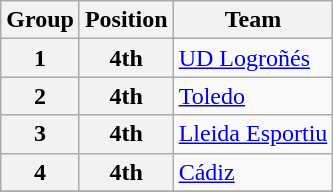<table class="wikitable">
<tr>
<th>Group</th>
<th>Position</th>
<th>Team</th>
</tr>
<tr>
<th>1</th>
<th>4th</th>
<td><a href='#'>UD Logroñés</a></td>
</tr>
<tr>
<th>2</th>
<th>4th</th>
<td><a href='#'>Toledo</a></td>
</tr>
<tr>
<th>3</th>
<th>4th</th>
<td><a href='#'>Lleida Esportiu</a></td>
</tr>
<tr>
<th>4</th>
<th>4th</th>
<td><a href='#'>Cádiz</a></td>
</tr>
<tr>
</tr>
</table>
